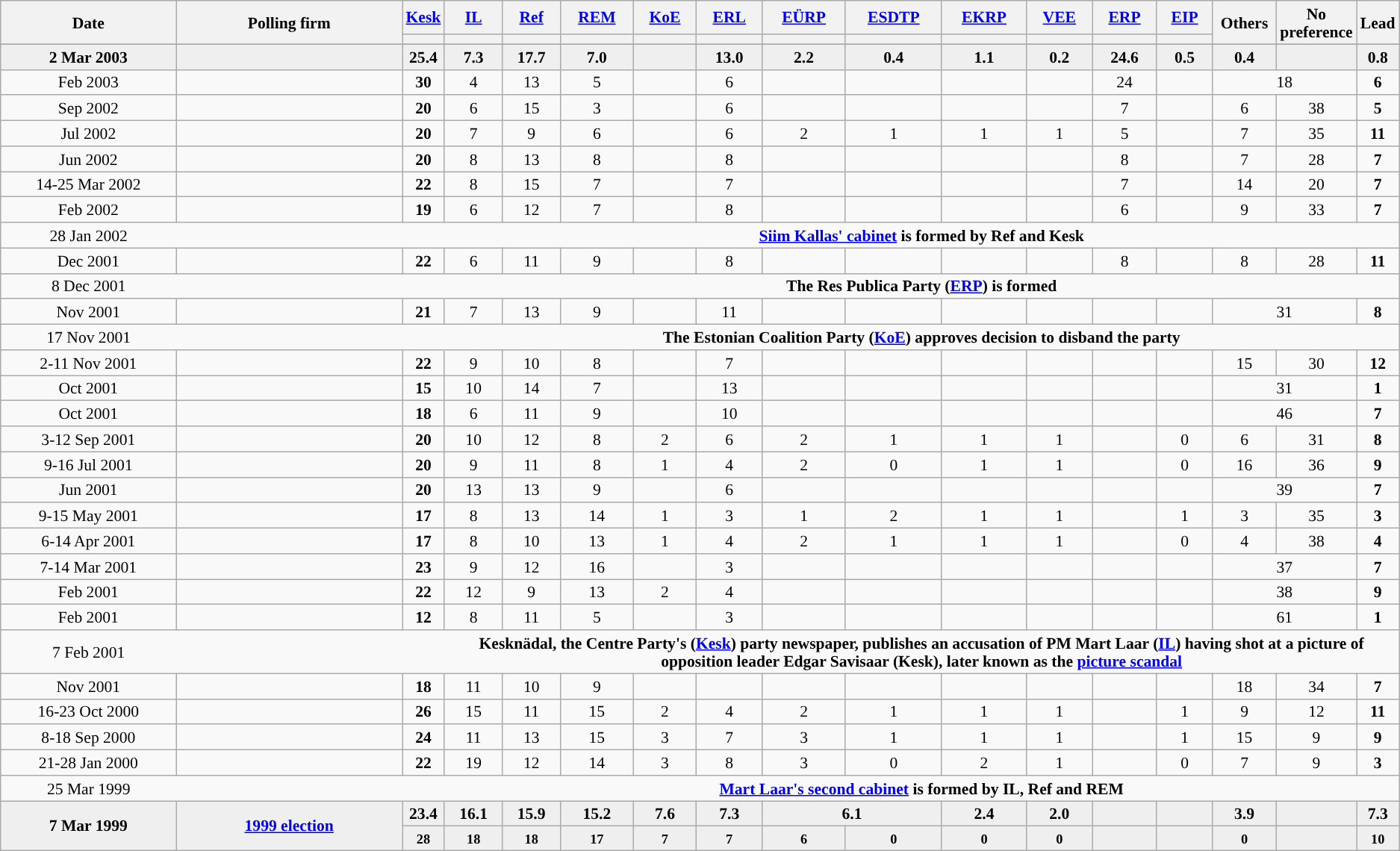<table class="wikitable sortable" style="text-align:center; font-size:90%; line-height:16px;">
<tr>
<th rowspan="2" style="width:150px;">Date</th>
<th rowspan="2" style="width:195px;">Polling firm</th>
<th class="unsortable"><a href='#'><span>Kesk</span></a></th>
<th class="unsortable"><a href='#'><span>IL</span></a></th>
<th class="unsortable"><a href='#'><span>Ref</span></a></th>
<th class="unsortable"><a href='#'><span>REM</span></a></th>
<th class="unsortable"><a href='#'><span>KoE</span></a></th>
<th class="unsortable"><a href='#'><span>ERL</span></a></th>
<th class="unsortable"><a href='#'><span>EÜRP</span></a></th>
<th class="unsortable"><a href='#'><span>ESDTP</span></a></th>
<th class="unsortable"><a href='#'><span>EKRP</span></a></th>
<th class="unsortable"><a href='#'><span>VEE</span></a></th>
<th class="unsortable"><a href='#'><span>ERP</span></a></th>
<th class="unsortable"><a href='#'><span>EIP</span></a></th>
<th rowspan="2" style="width:50px;">Others</th>
<th rowspan="2" style="width:50px;">No preference</th>
<th rowspan="2" style="width:20px;">Lead</th>
</tr>
<tr>
<th style="color:inherit;background:"></th>
<th style="color:inherit;background:"></th>
<th style="color:inherit;background:"></th>
<th style="color:inherit;background:"></th>
<th style="color:inherit;background:"></th>
<th style="color:inherit;background:"></th>
<th style="color:inherit;background:"></th>
<th style="color:inherit;background:"></th>
<th style="color:inherit;background:"></th>
<th style="color:inherit;background:"></th>
<th style="color:inherit;background:"></th>
<th style="color:inherit;background:"></th>
</tr>
<tr>
</tr>
<tr style="background:#EFEFEF; font-weight:bold;">
<td>2 Mar 2003</td>
<td></td>
<td>25.4</td>
<td>7.3</td>
<td>17.7</td>
<td>7.0</td>
<td></td>
<td>13.0</td>
<td>2.2</td>
<td>0.4</td>
<td>1.1</td>
<td>0.2</td>
<td>24.6</td>
<td>0.5</td>
<td>0.4</td>
<td></td>
<td style="background:"><strong>0.8</strong></td>
</tr>
<tr>
<td>Feb 2003</td>
<td></td>
<td><strong>30</strong></td>
<td>4</td>
<td>13</td>
<td>5</td>
<td></td>
<td>6</td>
<td></td>
<td></td>
<td></td>
<td></td>
<td>24</td>
<td></td>
<td colspan="2">18</td>
<td style="background:"><strong>6</strong></td>
</tr>
<tr>
<td>Sep 2002</td>
<td></td>
<td><strong>20</strong></td>
<td>6</td>
<td>15</td>
<td>3</td>
<td></td>
<td>6</td>
<td></td>
<td></td>
<td></td>
<td></td>
<td>7</td>
<td></td>
<td>6</td>
<td>38</td>
<td style="background:"><strong>5</strong></td>
</tr>
<tr>
<td>Jul 2002</td>
<td></td>
<td><strong>20</strong></td>
<td>7</td>
<td>9</td>
<td>6</td>
<td></td>
<td>6</td>
<td>2</td>
<td>1</td>
<td>1</td>
<td>1</td>
<td>5</td>
<td></td>
<td>7</td>
<td>35</td>
<td style="background:"><strong>11</strong></td>
</tr>
<tr>
<td>Jun 2002</td>
<td></td>
<td><strong>20</strong></td>
<td>8</td>
<td>13</td>
<td>8</td>
<td></td>
<td>8</td>
<td></td>
<td></td>
<td></td>
<td></td>
<td>8</td>
<td></td>
<td>7</td>
<td>28</td>
<td style="background:"><strong>7</strong></td>
</tr>
<tr>
<td>14-25 Mar 2002</td>
<td></td>
<td><strong>22</strong></td>
<td>8</td>
<td>15</td>
<td>7</td>
<td></td>
<td>7</td>
<td></td>
<td></td>
<td></td>
<td></td>
<td>7</td>
<td></td>
<td>14</td>
<td>20</td>
<td style="background:"><strong>7</strong></td>
</tr>
<tr>
<td>Feb 2002</td>
<td></td>
<td><strong>19</strong></td>
<td>6</td>
<td>12</td>
<td>7</td>
<td></td>
<td>8</td>
<td></td>
<td></td>
<td></td>
<td></td>
<td>6</td>
<td></td>
<td>9</td>
<td>33</td>
<td style="background:"><strong>7</strong></td>
</tr>
<tr>
<td style="border-right-style:hidden;">28 Jan 2002</td>
<td style="border-right-style:hidden;"></td>
<td style="border-right-style:hidden;"></td>
<td colspan="14"><strong><a href='#'>Siim Kallas' cabinet</a> is formed by Ref and Kesk</strong></td>
</tr>
<tr>
<td>Dec 2001</td>
<td></td>
<td><strong>22</strong></td>
<td>6</td>
<td>11</td>
<td>9</td>
<td></td>
<td>8</td>
<td></td>
<td></td>
<td></td>
<td></td>
<td>8</td>
<td></td>
<td>8</td>
<td>28</td>
<td style="background:"><strong>11</strong></td>
</tr>
<tr>
<td style="border-right-style:hidden;">8 Dec 2001</td>
<td style="border-right-style:hidden;"></td>
<td style="border-right-style:hidden;"></td>
<td colspan="14"><strong>The Res Publica Party (<a href='#'>ERP</a>) is formed</strong></td>
</tr>
<tr>
<td>Nov 2001</td>
<td></td>
<td><strong>21</strong></td>
<td>7</td>
<td>13</td>
<td>9</td>
<td></td>
<td>11</td>
<td></td>
<td></td>
<td></td>
<td></td>
<td></td>
<td></td>
<td colspan="2">31</td>
<td style="background:"><strong>8</strong></td>
</tr>
<tr>
<td style="border-right-style:hidden;">17 Nov 2001</td>
<td style="border-right-style:hidden;"></td>
<td style="border-right-style:hidden;"></td>
<td colspan="14"><strong>The Estonian Coalition Party (<a href='#'>KoE</a>) approves decision to disband the party</strong></td>
</tr>
<tr>
<td>2-11 Nov 2001</td>
<td></td>
<td><strong>22</strong></td>
<td>9</td>
<td>10</td>
<td>8</td>
<td></td>
<td>7</td>
<td></td>
<td></td>
<td></td>
<td></td>
<td></td>
<td></td>
<td>15</td>
<td>30</td>
<td style="background:"><strong>12</strong></td>
</tr>
<tr>
<td>Oct 2001</td>
<td></td>
<td><strong>15</strong></td>
<td>10</td>
<td>14</td>
<td>7</td>
<td></td>
<td>13</td>
<td></td>
<td></td>
<td></td>
<td></td>
<td></td>
<td></td>
<td colspan="2">31</td>
<td style="background:"><strong>1</strong></td>
</tr>
<tr>
<td>Oct 2001</td>
<td></td>
<td><strong>18</strong></td>
<td>6</td>
<td>11</td>
<td>9</td>
<td></td>
<td>10</td>
<td></td>
<td></td>
<td></td>
<td></td>
<td></td>
<td></td>
<td colspan="2">46</td>
<td style="background:"><strong>7</strong></td>
</tr>
<tr>
<td>3-12 Sep 2001</td>
<td></td>
<td><strong>20</strong></td>
<td>10</td>
<td>12</td>
<td>8</td>
<td>2</td>
<td>6</td>
<td>2</td>
<td>1</td>
<td>1</td>
<td>1</td>
<td></td>
<td>0</td>
<td>6</td>
<td>31</td>
<td style="background:"><strong>8</strong></td>
</tr>
<tr>
<td>9-16 Jul 2001</td>
<td></td>
<td><strong>20</strong></td>
<td>9</td>
<td>11</td>
<td>8</td>
<td>1</td>
<td>4</td>
<td>2</td>
<td>0</td>
<td>1</td>
<td>1</td>
<td></td>
<td>0</td>
<td>16</td>
<td>36</td>
<td style="background:"><strong>9</strong></td>
</tr>
<tr>
<td>Jun 2001</td>
<td></td>
<td><strong>20</strong></td>
<td>13</td>
<td>13</td>
<td>9</td>
<td></td>
<td>6</td>
<td></td>
<td></td>
<td></td>
<td></td>
<td></td>
<td></td>
<td colspan="2">39</td>
<td style="background:"><strong>7</strong></td>
</tr>
<tr>
<td>9-15 May 2001</td>
<td></td>
<td><strong>17</strong></td>
<td>8</td>
<td>13</td>
<td>14</td>
<td>1</td>
<td>3</td>
<td>1</td>
<td>2</td>
<td>1</td>
<td>1</td>
<td></td>
<td>1</td>
<td>3</td>
<td>35</td>
<td style="background:"><strong>3</strong></td>
</tr>
<tr>
<td>6-14 Apr 2001</td>
<td></td>
<td><strong>17</strong></td>
<td>8</td>
<td>10</td>
<td>13</td>
<td>1</td>
<td>4</td>
<td>2</td>
<td>1</td>
<td>1</td>
<td>1</td>
<td></td>
<td>0</td>
<td>4</td>
<td>38</td>
<td style="background:"><strong>4</strong></td>
</tr>
<tr>
<td>7-14 Mar 2001</td>
<td></td>
<td><strong>23</strong></td>
<td>9</td>
<td>12</td>
<td>16</td>
<td></td>
<td>3</td>
<td></td>
<td></td>
<td></td>
<td></td>
<td></td>
<td></td>
<td colspan="2">37</td>
<td style="background:"><strong>7</strong></td>
</tr>
<tr>
<td>Feb 2001</td>
<td></td>
<td><strong>22</strong></td>
<td>12</td>
<td>9</td>
<td>13</td>
<td>2</td>
<td>4</td>
<td></td>
<td></td>
<td></td>
<td></td>
<td></td>
<td></td>
<td colspan="2">38</td>
<td style="background:"><strong>9</strong></td>
</tr>
<tr>
<td>Feb 2001</td>
<td></td>
<td><strong>12</strong></td>
<td>8</td>
<td>11</td>
<td>5</td>
<td></td>
<td>3</td>
<td></td>
<td></td>
<td></td>
<td></td>
<td></td>
<td></td>
<td colspan="2">61</td>
<td style="background:"><strong>1</strong></td>
</tr>
<tr>
<td style="border-right-style:hidden;">7 Feb 2001</td>
<td style="border-right-style:hidden;"></td>
<td style="border-right-style:hidden;"></td>
<td colspan="14"><strong>Kesknädal, the Centre Party's (<a href='#'>Kesk</a>) party newspaper, publishes an accusation of PM Mart Laar (<a href='#'>IL</a>) having shot at a picture of opposition leader Edgar Savisaar (Kesk), later known as the <a href='#'>picture scandal</a></strong></td>
</tr>
<tr>
<td>Nov 2001</td>
<td></td>
<td><strong>18</strong></td>
<td>11</td>
<td>10</td>
<td>9</td>
<td></td>
<td></td>
<td></td>
<td></td>
<td></td>
<td></td>
<td></td>
<td></td>
<td>18</td>
<td>34</td>
<td style="background:"><strong>7</strong></td>
</tr>
<tr>
<td>16-23 Oct 2000</td>
<td></td>
<td><strong>26</strong></td>
<td>15</td>
<td>11</td>
<td>15</td>
<td>2</td>
<td>4</td>
<td>2</td>
<td>1</td>
<td>1</td>
<td>1</td>
<td></td>
<td>1</td>
<td>9</td>
<td>12</td>
<td style="background:"><strong>11</strong></td>
</tr>
<tr>
<td>8-18 Sep 2000</td>
<td></td>
<td><strong>24</strong></td>
<td>11</td>
<td>13</td>
<td>15</td>
<td>3</td>
<td>7</td>
<td>3</td>
<td>1</td>
<td>1</td>
<td>1</td>
<td></td>
<td>1</td>
<td>15</td>
<td>9</td>
<td style="background:"><strong>9</strong></td>
</tr>
<tr>
<td>21-28 Jan 2000</td>
<td></td>
<td><strong>22</strong></td>
<td>19</td>
<td>12</td>
<td>14</td>
<td>3</td>
<td>8</td>
<td>3</td>
<td>0</td>
<td>2</td>
<td>1</td>
<td></td>
<td>0</td>
<td>7</td>
<td>9</td>
<td style="background:"><strong>3</strong></td>
</tr>
<tr>
<td style="border-right-style:hidden;">25 Mar 1999</td>
<td style="border-right-style:hidden;"></td>
<td style="border-right-style:hidden;"></td>
<td colspan="14"><strong><a href='#'>Mart Laar's second cabinet</a> is formed by IL, Ref and REM</strong></td>
</tr>
<tr style="background:#EFEFEF; font-weight:bold;">
<td rowspan="2">7 Mar 1999</td>
<td rowspan="2"><a href='#'>1999 election</a></td>
<td><strong>23.4</strong></td>
<td>16.1</td>
<td>15.9</td>
<td>15.2</td>
<td>7.6</td>
<td>7.3</td>
<td colspan="2">6.1</td>
<td>2.4</td>
<td>2.0</td>
<td></td>
<td></td>
<td>3.9</td>
<td></td>
<td style="background:"><strong>7.3</strong></td>
</tr>
<tr style="background:#EFEFEF; font-weight:bold;font-size:85%;">
<td>28</td>
<td>18</td>
<td>18</td>
<td>17</td>
<td>7</td>
<td>7</td>
<td>6</td>
<td>0</td>
<td>0</td>
<td>0</td>
<td></td>
<td></td>
<td>0</td>
<td></td>
<td style="background:"><strong>10</strong></td>
</tr>
</table>
